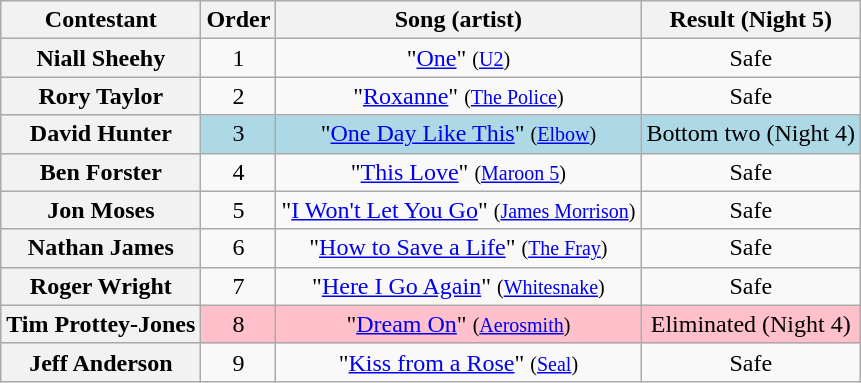<table class="wikitable plainrowheaders" style="text-align:center;">
<tr>
<th scope="col">Contestant</th>
<th scope="col">Order</th>
<th scope="col">Song (artist)</th>
<th scope="col">Result (Night 5)</th>
</tr>
<tr>
<th scope="row">Niall Sheehy</th>
<td>1</td>
<td>"<a href='#'>One</a>" <small>(<a href='#'>U2</a>)</small></td>
<td>Safe</td>
</tr>
<tr>
<th scope="row">Rory Taylor</th>
<td>2</td>
<td>"<a href='#'>Roxanne</a>" <small>(<a href='#'>The Police</a>)</small></td>
<td>Safe</td>
</tr>
<tr - style="background:lightblue;">
<th scope="row">David Hunter</th>
<td>3</td>
<td>"<a href='#'>One Day Like This</a>" <small>(<a href='#'>Elbow</a>)</small></td>
<td>Bottom two (Night 4)</td>
</tr>
<tr>
<th scope="row">Ben Forster</th>
<td>4</td>
<td>"<a href='#'>This Love</a>" <small>(<a href='#'>Maroon 5</a>)</small></td>
<td>Safe</td>
</tr>
<tr>
<th scope="row">Jon Moses</th>
<td>5</td>
<td>"<a href='#'>I Won't Let You Go</a>" <small>(<a href='#'>James Morrison</a>)</small></td>
<td>Safe</td>
</tr>
<tr>
<th scope="row">Nathan James</th>
<td>6</td>
<td>"<a href='#'>How to Save a Life</a>" <small>(<a href='#'>The Fray</a>)</small></td>
<td>Safe</td>
</tr>
<tr>
<th scope="row">Roger Wright</th>
<td>7</td>
<td>"<a href='#'>Here I Go Again</a>" <small>(<a href='#'>Whitesnake</a>)</small></td>
<td>Safe</td>
</tr>
<tr style="background:pink;">
<th scope="row">Tim Prottey-Jones</th>
<td>8</td>
<td>"<a href='#'>Dream On</a>" <small>(<a href='#'>Aerosmith</a>)</small></td>
<td>Eliminated (Night 4)</td>
</tr>
<tr>
<th scope="row">Jeff Anderson</th>
<td>9</td>
<td>"<a href='#'>Kiss from a Rose</a>" <small>(<a href='#'>Seal</a>)</small></td>
<td>Safe</td>
</tr>
</table>
